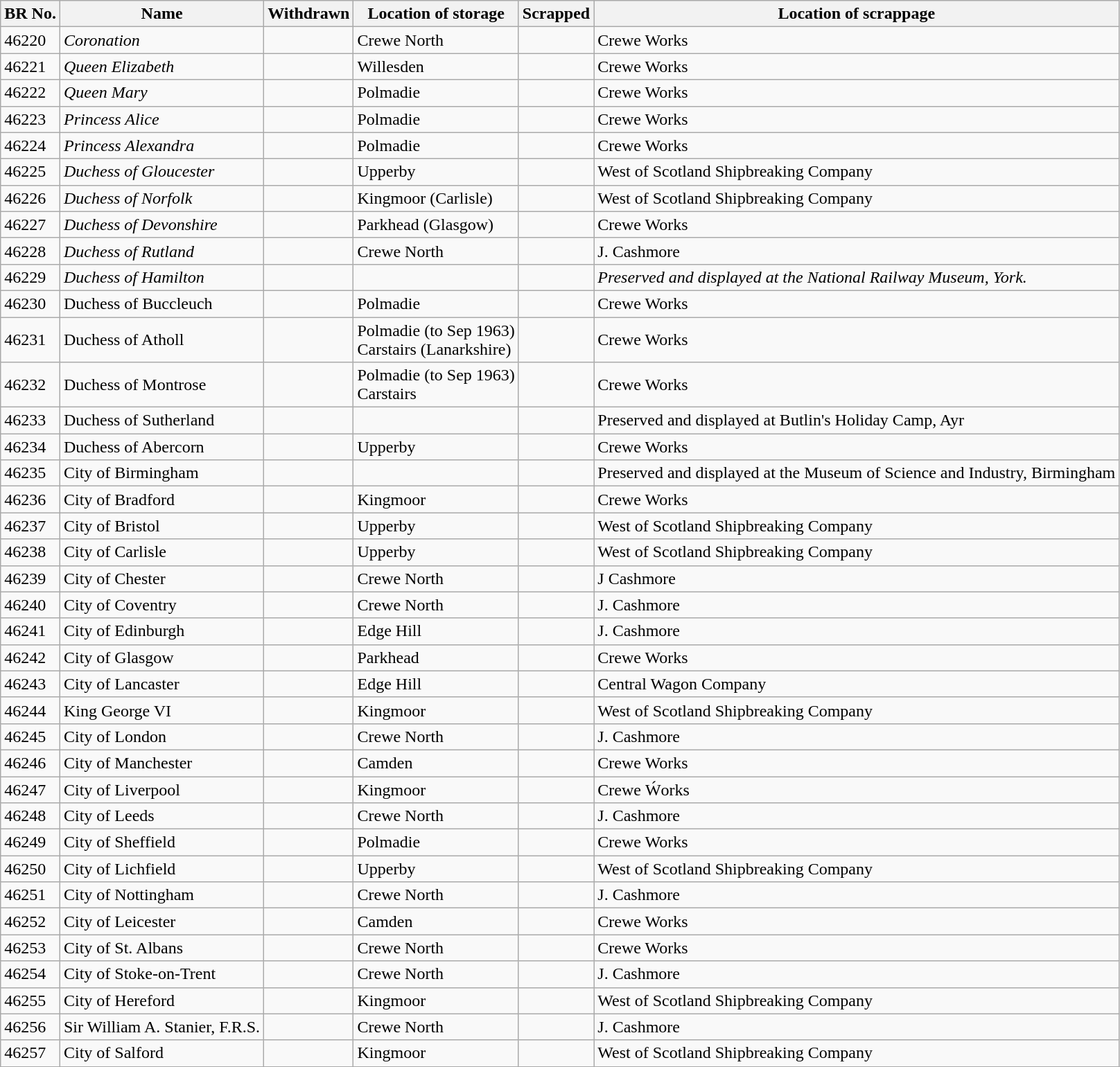<table class="wikitable sortable collapsible collapsed">
<tr>
<th>BR No.</th>
<th>Name</th>
<th>Withdrawn</th>
<th>Location of storage</th>
<th>Scrapped</th>
<th>Location of scrappage</th>
</tr>
<tr>
<td>46220</td>
<td><em>Coronation</em></td>
<td></td>
<td>Crewe North</td>
<td></td>
<td>Crewe Works</td>
</tr>
<tr>
<td>46221</td>
<td><em>Queen Elizabeth</em></td>
<td></td>
<td>Willesden</td>
<td></td>
<td>Crewe Works</td>
</tr>
<tr>
<td>46222</td>
<td><em>Queen Mary</em></td>
<td></td>
<td>Polmadie</td>
<td></td>
<td>Crewe Works</td>
</tr>
<tr>
<td>46223</td>
<td><em>Princess Alice</em></td>
<td></td>
<td>Polmadie</td>
<td></td>
<td>Crewe Works</td>
</tr>
<tr>
<td>46224</td>
<td><em>Princess Alexandra</em></td>
<td></td>
<td>Polmadie</td>
<td></td>
<td>Crewe Works</td>
</tr>
<tr>
<td>46225</td>
<td><em>Duchess of Gloucester</em></td>
<td></td>
<td>Upperby</td>
<td></td>
<td>West of Scotland Shipbreaking Company</td>
</tr>
<tr>
<td>46226</td>
<td><em>Duchess of Norfolk</em></td>
<td></td>
<td>Kingmoor (Carlisle)</td>
<td></td>
<td>West of Scotland Shipbreaking Company</td>
</tr>
<tr>
<td>46227</td>
<td><em>Duchess of Devonshire</em></td>
<td></td>
<td>Parkhead (Glasgow)</td>
<td></td>
<td>Crewe Works</td>
</tr>
<tr>
<td>46228</td>
<td><em>Duchess of Rutland</em></td>
<td></td>
<td>Crewe North</td>
<td></td>
<td>J. Cashmore</td>
</tr>
<tr>
<td>46229</td>
<td><em>Duchess of Hamilton</em></td>
<td></td>
<td></td>
<td></td>
<td><em>Preserved and displayed at the National Railway Museum, York.</td>
</tr>
<tr>
<td>46230</td>
<td></em>Duchess of Buccleuch<em></td>
<td></td>
<td>Polmadie</td>
<td></td>
<td>Crewe Works</td>
</tr>
<tr>
<td>46231</td>
<td></em>Duchess of Atholl<em></td>
<td></td>
<td>Polmadie (to Sep 1963) <br> Carstairs (Lanarkshire)</td>
<td></td>
<td>Crewe Works</td>
</tr>
<tr>
<td>46232</td>
<td></em>Duchess of Montrose<em></td>
<td></td>
<td>Polmadie (to Sep 1963) <br> Carstairs</td>
<td></td>
<td>Crewe Works</td>
</tr>
<tr>
<td>46233</td>
<td></em>Duchess of Sutherland<em></td>
<td></td>
<td></td>
<td></td>
<td></em>Preserved and displayed at Butlin's Holiday Camp, Ayr<em></td>
</tr>
<tr>
<td>46234</td>
<td></em>Duchess of Abercorn<em></td>
<td></td>
<td>Upperby</td>
<td></td>
<td>Crewe Works</td>
</tr>
<tr>
<td>46235</td>
<td></em>City of Birmingham<em></td>
<td></td>
<td></td>
<td></td>
<td></em>Preserved and displayed at the Museum of Science and Industry, Birmingham<em></td>
</tr>
<tr>
<td>46236</td>
<td></em>City of Bradford<em></td>
<td></td>
<td>Kingmoor</td>
<td></td>
<td>Crewe Works</td>
</tr>
<tr>
<td>46237</td>
<td></em>City of Bristol<em></td>
<td></td>
<td>Upperby</td>
<td></td>
<td>West of Scotland Shipbreaking Company</td>
</tr>
<tr>
<td>46238</td>
<td></em>City of Carlisle<em></td>
<td></td>
<td>Upperby</td>
<td></td>
<td>West of Scotland Shipbreaking Company</td>
</tr>
<tr>
<td>46239</td>
<td></em>City of Chester<em></td>
<td></td>
<td>Crewe North</td>
<td></td>
<td>J Cashmore</td>
</tr>
<tr>
<td>46240</td>
<td></em>City of Coventry<em></td>
<td></td>
<td>Crewe North</td>
<td></td>
<td>J. Cashmore</td>
</tr>
<tr>
<td>46241</td>
<td></em>City of Edinburgh<em></td>
<td></td>
<td>Edge Hill</td>
<td></td>
<td>J. Cashmore</td>
</tr>
<tr>
<td>46242</td>
<td></em>City of Glasgow<em></td>
<td></td>
<td>Parkhead</td>
<td></td>
<td>Crewe Works</td>
</tr>
<tr>
<td>46243</td>
<td></em>City of Lancaster<em></td>
<td></td>
<td>Edge Hill</td>
<td></td>
<td>Central Wagon Company</td>
</tr>
<tr>
<td>46244</td>
<td></em>King George VI<em></td>
<td></td>
<td>Kingmoor</td>
<td></td>
<td>West of Scotland Shipbreaking Company</td>
</tr>
<tr>
<td>46245</td>
<td></em>City of London<em></td>
<td></td>
<td>Crewe North</td>
<td></td>
<td>J. Cashmore</td>
</tr>
<tr>
<td>46246</td>
<td></em>City of Manchester<em></td>
<td></td>
<td>Camden</td>
<td></td>
<td>Crewe Works</td>
</tr>
<tr>
<td>46247</td>
<td></em>City of Liverpool<em></td>
<td></td>
<td>Kingmoor</td>
<td></td>
<td>Crewe Ẃorks</td>
</tr>
<tr>
<td>46248</td>
<td></em>City of Leeds<em></td>
<td></td>
<td>Crewe North</td>
<td></td>
<td>J. Cashmore</td>
</tr>
<tr>
<td>46249</td>
<td></em>City of Sheffield<em></td>
<td></td>
<td>Polmadie</td>
<td></td>
<td>Crewe Works</td>
</tr>
<tr>
<td>46250</td>
<td></em>City of Lichfield<em></td>
<td></td>
<td>Upperby</td>
<td></td>
<td>West of Scotland Shipbreaking Company</td>
</tr>
<tr>
<td>46251</td>
<td></em>City of Nottingham<em></td>
<td></td>
<td>Crewe North</td>
<td></td>
<td>J. Cashmore</td>
</tr>
<tr>
<td>46252</td>
<td></em>City of Leicester<em></td>
<td></td>
<td>Camden</td>
<td></td>
<td>Crewe Works</td>
</tr>
<tr>
<td>46253</td>
<td></em>City of St. Albans<em></td>
<td></td>
<td>Crewe North</td>
<td></td>
<td>Crewe Works</td>
</tr>
<tr>
<td>46254</td>
<td></em>City of Stoke-on-Trent<em></td>
<td></td>
<td>Crewe North</td>
<td></td>
<td>J. Cashmore</td>
</tr>
<tr>
<td>46255</td>
<td></em>City of Hereford<em></td>
<td></td>
<td>Kingmoor</td>
<td></td>
<td>West of Scotland Shipbreaking Company</td>
</tr>
<tr>
<td>46256</td>
<td></em>Sir William A. Stanier, F.R.S.<em></td>
<td></td>
<td>Crewe North</td>
<td></td>
<td>J. Cashmore</td>
</tr>
<tr>
<td>46257</td>
<td></em>City of Salford<em></td>
<td></td>
<td>Kingmoor</td>
<td></td>
<td>West of Scotland Shipbreaking Company</td>
</tr>
<tr>
</tr>
</table>
